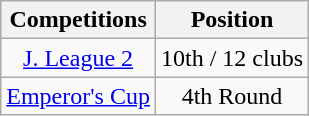<table class="wikitable" style="text-align:center;">
<tr>
<th>Competitions</th>
<th>Position</th>
</tr>
<tr>
<td><a href='#'>J. League 2</a></td>
<td>10th / 12 clubs</td>
</tr>
<tr>
<td><a href='#'>Emperor's Cup</a></td>
<td>4th Round</td>
</tr>
</table>
